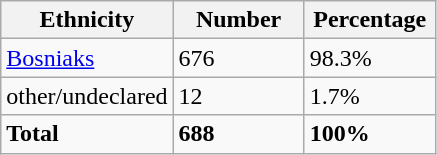<table class="wikitable">
<tr>
<th width="100px">Ethnicity</th>
<th width="80px">Number</th>
<th width="80px">Percentage</th>
</tr>
<tr>
<td><a href='#'>Bosniaks</a></td>
<td>676</td>
<td>98.3%</td>
</tr>
<tr>
<td>other/undeclared</td>
<td>12</td>
<td>1.7%</td>
</tr>
<tr>
<td><strong>Total</strong></td>
<td><strong>688</strong></td>
<td><strong>100%</strong></td>
</tr>
</table>
